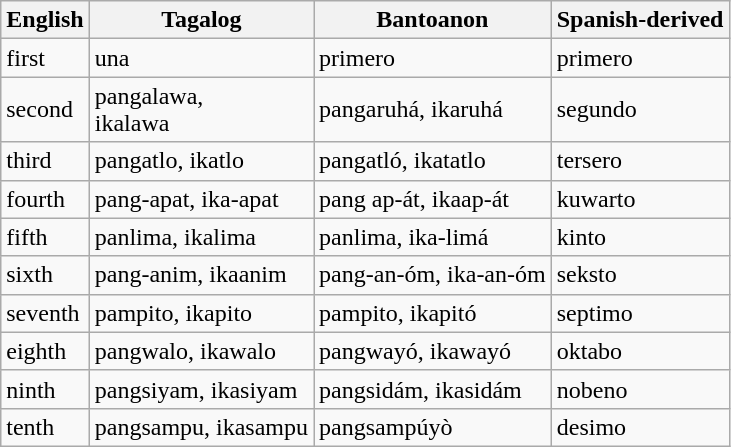<table class="wikitable">
<tr>
<th>English</th>
<th>Tagalog</th>
<th>Bantoanon</th>
<th>Spanish-derived</th>
</tr>
<tr>
<td>first</td>
<td>una</td>
<td>primero</td>
<td>primero</td>
</tr>
<tr>
<td>second</td>
<td>pangalawa,<br>ikalawa</td>
<td>pangaruhá, ikaruhá</td>
<td>segundo</td>
</tr>
<tr>
<td>third</td>
<td>pangatlo, ikatlo</td>
<td>pangatló, ikatatlo</td>
<td>tersero</td>
</tr>
<tr>
<td>fourth</td>
<td>pang-apat, ika-apat</td>
<td>pang ap-át, ikaap-át</td>
<td>kuwarto</td>
</tr>
<tr>
<td>fifth</td>
<td>panlima, ikalima</td>
<td>panlima, ika-limá</td>
<td>kinto</td>
</tr>
<tr>
<td>sixth</td>
<td>pang-anim, ikaanim</td>
<td>pang-an-óm, ika-an-óm</td>
<td>seksto</td>
</tr>
<tr>
<td>seventh</td>
<td>pampito, ikapito</td>
<td>pampito, ikapitó</td>
<td>septimo</td>
</tr>
<tr>
<td>eighth</td>
<td>pangwalo, ikawalo</td>
<td>pangwayó, ikawayó</td>
<td>oktabo</td>
</tr>
<tr>
<td>ninth</td>
<td>pangsiyam, ikasiyam</td>
<td>pangsidám, ikasidám</td>
<td>nobeno</td>
</tr>
<tr>
<td>tenth</td>
<td>pangsampu, ikasampu</td>
<td>pangsampúyò</td>
<td>desimo</td>
</tr>
</table>
